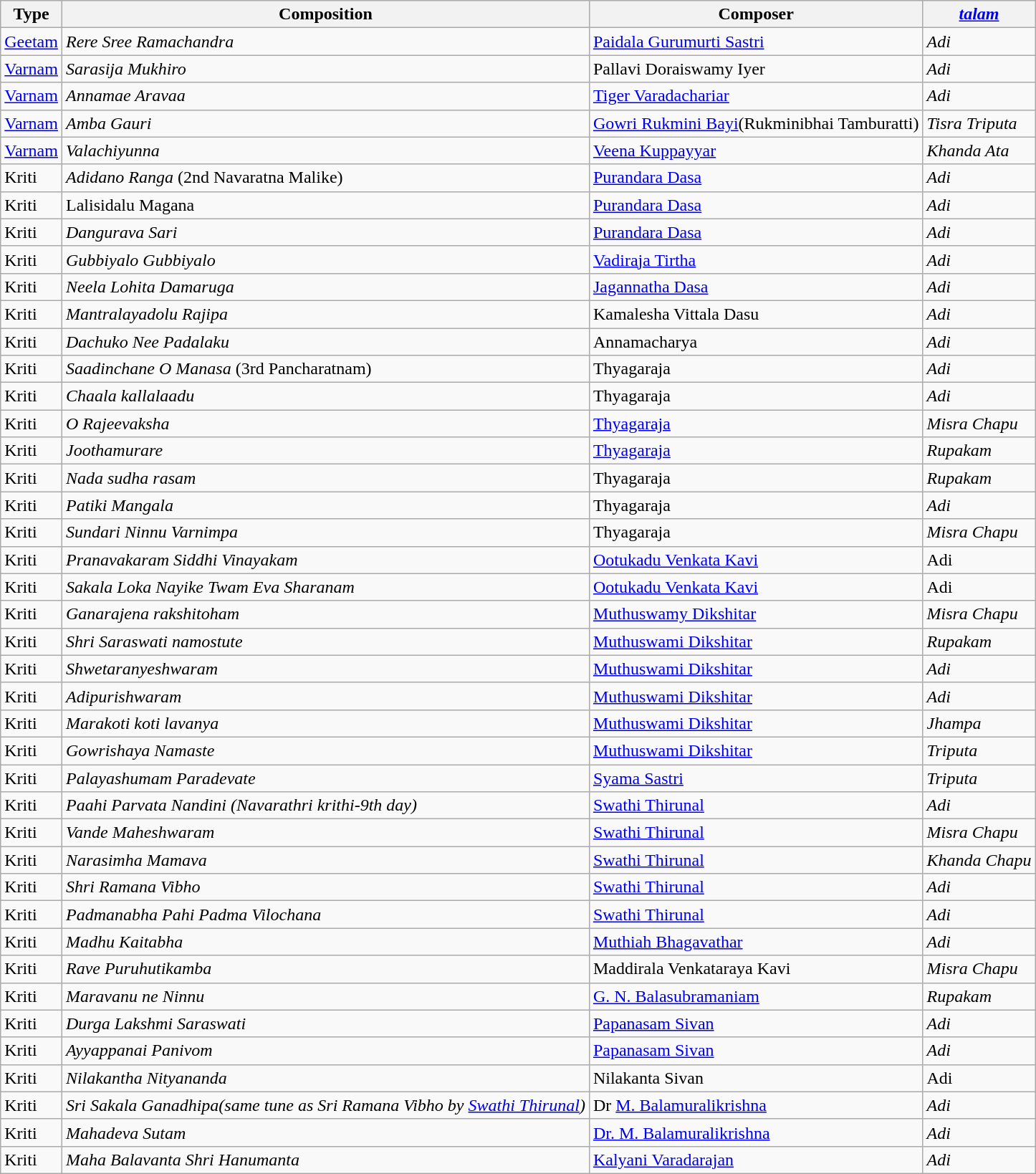<table class="wikitable">
<tr>
<th>Type</th>
<th>Composition</th>
<th>Composer</th>
<th><em><a href='#'>talam</a></em></th>
</tr>
<tr>
<td><a href='#'>Geetam</a></td>
<td><em>Rere Sree Ramachandra</em></td>
<td><a href='#'>Paidala Gurumurti Sastri</a></td>
<td><em>Adi</em></td>
</tr>
<tr>
<td><a href='#'>Varnam</a></td>
<td><em>Sarasija Mukhiro</em></td>
<td>Pallavi Doraiswamy Iyer</td>
<td><em>Adi</em></td>
</tr>
<tr>
<td><a href='#'>Varnam</a></td>
<td><em>Annamae Aravaa</em></td>
<td><a href='#'>Tiger Varadachariar</a></td>
<td><em>Adi</em></td>
</tr>
<tr>
<td><a href='#'>Varnam</a></td>
<td><em>Amba Gauri</em></td>
<td><a href='#'>Gowri Rukmini Bayi</a>(Rukminibhai Tamburatti)</td>
<td><em>Tisra Triputa</em></td>
</tr>
<tr>
<td><a href='#'>Varnam</a></td>
<td><em>Valachiyunna</em></td>
<td><a href='#'>Veena Kuppayyar</a></td>
<td><em>Khanda Ata</em></td>
</tr>
<tr>
<td>Kriti</td>
<td><em>Adidano Ranga</em> (2nd Navaratna Malike)</td>
<td><a href='#'>Purandara Dasa</a></td>
<td><em>Adi</em></td>
</tr>
<tr>
<td>Kriti</td>
<td>Lalisidalu Magana</td>
<td><a href='#'>Purandara Dasa</a></td>
<td><em>Adi</em></td>
</tr>
<tr>
<td>Kriti</td>
<td><em>Dangurava Sari</em></td>
<td><a href='#'>Purandara Dasa</a></td>
<td><em>Adi</em></td>
</tr>
<tr>
<td>Kriti</td>
<td><em>Gubbiyalo Gubbiyalo</em></td>
<td><a href='#'>Vadiraja Tirtha</a></td>
<td><em>Adi</em></td>
</tr>
<tr>
<td>Kriti</td>
<td><em>Neela Lohita Damaruga</em></td>
<td><a href='#'>Jagannatha Dasa</a></td>
<td><em>Adi</em></td>
</tr>
<tr>
<td>Kriti</td>
<td><em>Mantralayadolu Rajipa</em></td>
<td>Kamalesha Vittala Dasu</td>
<td><em>Adi</em></td>
</tr>
<tr>
<td>Kriti</td>
<td><em>Dachuko Nee Padalaku</em></td>
<td>Annamacharya</td>
<td><em>Adi</em></td>
</tr>
<tr>
<td>Kriti</td>
<td><em>Saadinchane O Manasa</em> (3rd Pancharatnam)</td>
<td>Thyagaraja</td>
<td><em>Adi</em></td>
</tr>
<tr>
<td>Kriti</td>
<td><em>Chaala kallalaadu</em></td>
<td>Thyagaraja</td>
<td><em>Adi</em></td>
</tr>
<tr>
<td>Kriti</td>
<td><em>O Rajeevaksha</em></td>
<td><a href='#'>Thyagaraja</a></td>
<td><em>Misra Chapu</em></td>
</tr>
<tr>
<td>Kriti</td>
<td><em>Joothamurare</em></td>
<td><a href='#'>Thyagaraja</a></td>
<td><em>Rupakam</em></td>
</tr>
<tr>
<td>Kriti</td>
<td><em>Nada sudha rasam</em></td>
<td>Thyagaraja</td>
<td><em>Rupakam</em></td>
</tr>
<tr>
<td>Kriti</td>
<td><em>Patiki Mangala</em></td>
<td>Thyagaraja</td>
<td><em>Adi</em></td>
</tr>
<tr>
<td>Kriti</td>
<td><em>Sundari Ninnu Varnimpa</em></td>
<td>Thyagaraja</td>
<td><em>Misra Chapu</em></td>
</tr>
<tr>
<td>Kriti</td>
<td><em>Pranavakaram Siddhi Vinayakam</em></td>
<td><a href='#'>Ootukadu Venkata Kavi</a></td>
<td>Adi</td>
</tr>
<tr>
<td>Kriti</td>
<td><em>Sakala Loka Nayike Twam Eva Sharanam</em></td>
<td><a href='#'>Ootukadu Venkata Kavi</a></td>
<td>Adi</td>
</tr>
<tr>
<td>Kriti</td>
<td><em>Ganarajena rakshitoham</em></td>
<td><a href='#'>Muthuswamy Dikshitar</a></td>
<td><em>Misra Chapu</em></td>
</tr>
<tr>
<td>Kriti</td>
<td><em>Shri Saraswati namostute</em></td>
<td><a href='#'>Muthuswami Dikshitar</a></td>
<td><em>Rupakam</em></td>
</tr>
<tr>
<td>Kriti</td>
<td><em>Shwetaranyeshwaram</em></td>
<td><a href='#'>Muthuswami Dikshitar</a></td>
<td><em>Adi</em></td>
</tr>
<tr>
<td>Kriti</td>
<td><em>Adipurishwaram</em></td>
<td><a href='#'>Muthuswami Dikshitar</a></td>
<td><em>Adi</em></td>
</tr>
<tr>
<td>Kriti</td>
<td><em>Marakoti koti lavanya</em></td>
<td><a href='#'>Muthuswami Dikshitar</a></td>
<td><em>Jhampa</em></td>
</tr>
<tr>
<td>Kriti</td>
<td><em>Gowrishaya Namaste</em></td>
<td><a href='#'>Muthuswami Dikshitar</a></td>
<td><em>Triputa</em></td>
</tr>
<tr>
<td>Kriti</td>
<td><em>Palayashumam Paradevate</em></td>
<td><a href='#'>Syama Sastri</a></td>
<td><em>Triputa</em></td>
</tr>
<tr>
<td>Kriti</td>
<td><em>Paahi Parvata Nandini (Navarathri krithi-9th day)</em></td>
<td><a href='#'>Swathi Thirunal</a></td>
<td><em>Adi</em></td>
</tr>
<tr>
<td>Kriti</td>
<td><em>Vande Maheshwaram</em></td>
<td><a href='#'>Swathi Thirunal</a></td>
<td><em>Misra Chapu</em></td>
</tr>
<tr>
<td>Kriti</td>
<td><em>Narasimha Mamava</em></td>
<td><a href='#'>Swathi Thirunal</a></td>
<td><em>Khanda Chapu</em></td>
</tr>
<tr>
<td>Kriti</td>
<td><em>Shri Ramana Vibho</em></td>
<td><a href='#'>Swathi Thirunal</a></td>
<td><em>Adi</em></td>
</tr>
<tr>
<td>Kriti</td>
<td><em>Padmanabha Pahi Padma Vilochana</em></td>
<td><a href='#'>Swathi Thirunal</a></td>
<td><em>Adi</em></td>
</tr>
<tr>
<td>Kriti</td>
<td><em>Madhu Kaitabha</em></td>
<td><a href='#'>Muthiah Bhagavathar</a></td>
<td><em>Adi</em></td>
</tr>
<tr>
<td>Kriti</td>
<td><em>Rave Puruhutikamba</em></td>
<td>Maddirala Venkataraya Kavi</td>
<td><em>Misra Chapu</em></td>
</tr>
<tr>
<td>Kriti</td>
<td><em>Maravanu ne Ninnu</em></td>
<td><a href='#'>G. N. Balasubramaniam</a></td>
<td><em>Rupakam</em></td>
</tr>
<tr>
<td>Kriti</td>
<td><em>Durga Lakshmi Saraswati</em></td>
<td><a href='#'>Papanasam Sivan</a></td>
<td><em>Adi</em></td>
</tr>
<tr>
<td>Kriti</td>
<td><em>Ayyappanai Panivom</em></td>
<td><a href='#'>Papanasam Sivan</a></td>
<td><em>Adi</em></td>
</tr>
<tr>
<td>Kriti</td>
<td><em>Nilakantha Nityananda</em></td>
<td>Nilakanta Sivan</td>
<td>Adi</td>
</tr>
<tr>
<td>Kriti</td>
<td><em>Sri Sakala Ganadhipa(same tune as Sri Ramana Vibho by <a href='#'>Swathi Thirunal</a>)</em></td>
<td>Dr <a href='#'>M. Balamuralikrishna</a></td>
<td><em>Adi</em></td>
</tr>
<tr>
<td>Kriti</td>
<td><em>Mahadeva Sutam</em></td>
<td><a href='#'>Dr. M. Balamuralikrishna</a></td>
<td><em>Adi</em></td>
</tr>
<tr>
<td>Kriti</td>
<td><em>Maha Balavanta Shri Hanumanta</em></td>
<td><a href='#'>Kalyani Varadarajan</a></td>
<td><em>Adi</em></td>
</tr>
</table>
